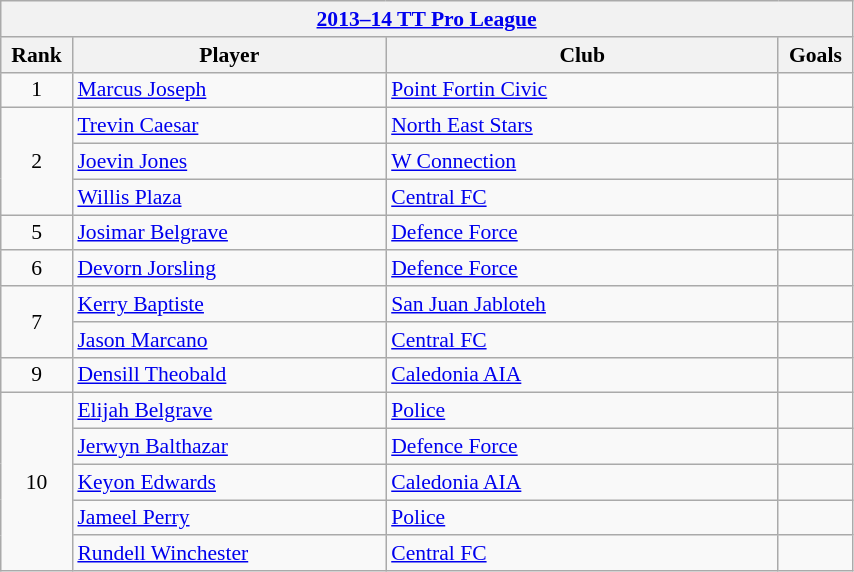<table class="collapsible wikitable collapsed" width=45%; style="font-size:90%;">
<tr>
<th colspan="4"><a href='#'>2013–14 TT Pro League</a></th>
</tr>
<tr>
<th width=1%>Rank</th>
<th width=16%>Player</th>
<th width=20%>Club</th>
<th width=1%>Goals</th>
</tr>
<tr>
<td rowspan=1 style="text-align:center;">1</td>
<td> <a href='#'>Marcus Joseph</a></td>
<td><a href='#'>Point Fortin Civic</a></td>
<td></td>
</tr>
<tr>
<td rowspan=3 style="text-align:center;">2</td>
<td> <a href='#'>Trevin Caesar</a></td>
<td><a href='#'>North East Stars</a></td>
<td></td>
</tr>
<tr>
<td> <a href='#'>Joevin Jones</a></td>
<td><a href='#'>W Connection</a></td>
<td></td>
</tr>
<tr>
<td> <a href='#'>Willis Plaza</a></td>
<td><a href='#'>Central FC</a></td>
<td></td>
</tr>
<tr>
<td rowspan=1 style="text-align:center;">5</td>
<td> <a href='#'>Josimar Belgrave</a></td>
<td><a href='#'>Defence Force</a></td>
<td></td>
</tr>
<tr>
<td rowspan=1 style="text-align:center;">6</td>
<td> <a href='#'>Devorn Jorsling</a></td>
<td><a href='#'>Defence Force</a></td>
<td></td>
</tr>
<tr>
<td rowspan=2 style="text-align:center;">7</td>
<td> <a href='#'>Kerry Baptiste</a></td>
<td><a href='#'>San Juan Jabloteh</a></td>
<td></td>
</tr>
<tr>
<td> <a href='#'>Jason Marcano</a></td>
<td><a href='#'>Central FC</a></td>
<td></td>
</tr>
<tr>
<td rowspan=1 style="text-align:center;">9</td>
<td> <a href='#'>Densill Theobald</a></td>
<td><a href='#'>Caledonia AIA</a></td>
<td></td>
</tr>
<tr>
<td rowspan=5 style="text-align:center;">10</td>
<td> <a href='#'>Elijah Belgrave</a></td>
<td><a href='#'>Police</a></td>
<td></td>
</tr>
<tr>
<td> <a href='#'>Jerwyn Balthazar</a></td>
<td><a href='#'>Defence Force</a></td>
<td></td>
</tr>
<tr>
<td> <a href='#'>Keyon Edwards</a></td>
<td><a href='#'>Caledonia AIA</a></td>
<td></td>
</tr>
<tr>
<td> <a href='#'>Jameel Perry</a></td>
<td><a href='#'>Police</a></td>
<td></td>
</tr>
<tr>
<td> <a href='#'>Rundell Winchester</a></td>
<td><a href='#'>Central FC</a></td>
<td></td>
</tr>
</table>
